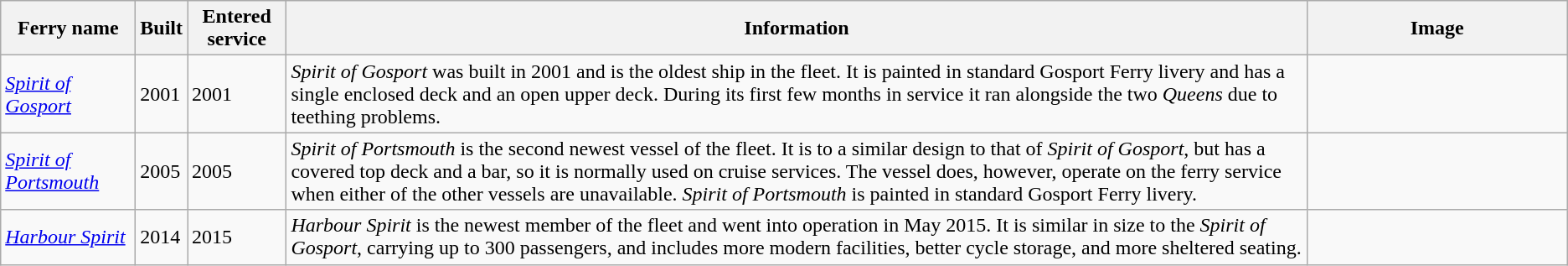<table class="wikitable sortable">
<tr>
<th scope="col" width="100">Ferry name</th>
<th scope="col">Built</th>
<th scope="col">Entered service</th>
<th scope="col" class=unsortable>Information</th>
<th scope="col" class="unsortable" width="200">Image</th>
</tr>
<tr>
<td><em><a href='#'>Spirit of Gosport</a></em></td>
<td>2001</td>
<td>2001</td>
<td><em>Spirit of Gosport</em> was built in 2001 and is the oldest ship in the fleet. It is painted in standard Gosport Ferry livery and has a single enclosed deck and an open upper deck. During its first few months in service it ran alongside the two <em>Queens</em> due to teething problems.</td>
<td></td>
</tr>
<tr>
<td><em><a href='#'>Spirit of Portsmouth</a></em></td>
<td>2005</td>
<td>2005</td>
<td><em>Spirit of Portsmouth</em> is the second newest vessel of the fleet. It is to a similar design to that of <em>Spirit of Gosport</em>, but has a covered top deck and a bar, so it is normally used on cruise services. The vessel does, however, operate on the ferry service when either of the other vessels are unavailable. <em>Spirit of Portsmouth</em> is painted in standard Gosport Ferry livery.</td>
<td></td>
</tr>
<tr>
<td><em><a href='#'>Harbour Spirit</a></em></td>
<td>2014</td>
<td>2015</td>
<td><em>Harbour Spirit</em> is the newest member of the fleet and went into operation in May 2015. It is similar in size to the <em>Spirit of Gosport</em>, carrying up to 300 passengers, and includes more modern facilities, better cycle storage, and more sheltered seating.</td>
<td></td>
</tr>
</table>
